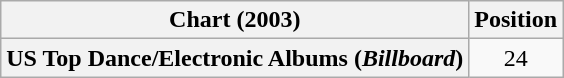<table class="wikitable plainrowheaders" style="text-align:center">
<tr>
<th scope="col">Chart (2003)</th>
<th scope="col">Position</th>
</tr>
<tr>
<th scope="row">US Top Dance/Electronic Albums (<em>Billboard</em>)</th>
<td>24</td>
</tr>
</table>
